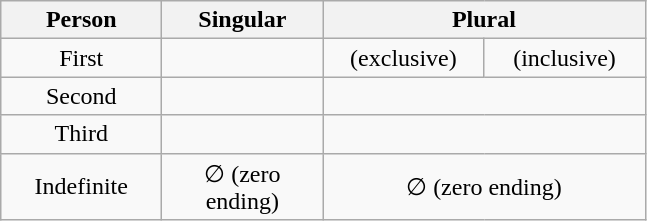<table class="wikitable">
<tr>
<th>Person</th>
<th>Singular</th>
<th colspan=2>Plural</th>
</tr>
<tr style="text-align:center;">
<td style="width:100px; ">First</td>
<td style="width:100px; "></td>
<td style="width:100px; "> (exclusive)</td>
<td style="width:100px; "> (inclusive)</td>
</tr>
<tr style="text-align:center;">
<td style="width:100px; ">Second</td>
<td style="width:100px; "></td>
<td colspan="2"  style="width:100px; "></td>
</tr>
<tr style="text-align:center;">
<td style="width:100px; ">Third</td>
<td style="width:100px; "></td>
<td colspan="2"  style="width:100px; "></td>
</tr>
<tr style="text-align:center;">
<td style="width:100px; ">Indefinite</td>
<td style="width:100px; ">∅ (zero ending)</td>
<td colspan="2"  style="width:100px; ">∅ (zero ending)</td>
</tr>
</table>
